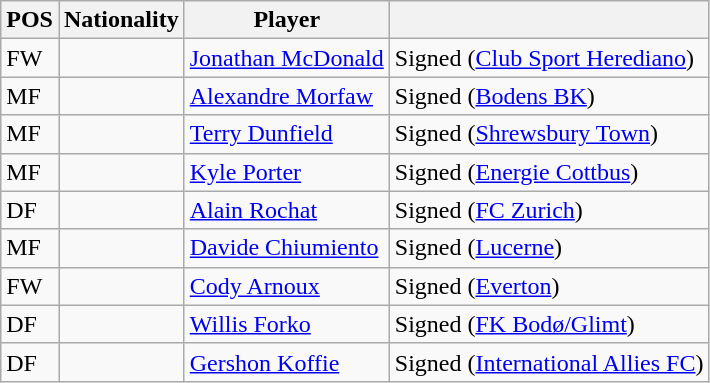<table class="wikitable">
<tr>
<th>POS</th>
<th>Nationality</th>
<th>Player</th>
<th></th>
</tr>
<tr>
<td>FW</td>
<td></td>
<td><a href='#'>Jonathan McDonald</a></td>
<td>Signed (<a href='#'>Club Sport Herediano</a>)</td>
</tr>
<tr>
<td>MF</td>
<td></td>
<td><a href='#'>Alexandre Morfaw</a></td>
<td>Signed (<a href='#'>Bodens BK</a>)</td>
</tr>
<tr>
<td>MF</td>
<td></td>
<td><a href='#'>Terry Dunfield</a></td>
<td>Signed (<a href='#'>Shrewsbury Town</a>)</td>
</tr>
<tr>
<td>MF</td>
<td></td>
<td><a href='#'>Kyle Porter</a></td>
<td>Signed (<a href='#'>Energie Cottbus</a>)</td>
</tr>
<tr>
<td>DF</td>
<td></td>
<td><a href='#'>Alain Rochat</a></td>
<td>Signed (<a href='#'>FC Zurich</a>)</td>
</tr>
<tr>
<td>MF</td>
<td></td>
<td><a href='#'>Davide Chiumiento</a></td>
<td>Signed (<a href='#'>Lucerne</a>)</td>
</tr>
<tr>
<td>FW</td>
<td></td>
<td><a href='#'>Cody Arnoux</a></td>
<td>Signed (<a href='#'>Everton</a>)</td>
</tr>
<tr>
<td>DF</td>
<td></td>
<td><a href='#'>Willis Forko</a></td>
<td>Signed (<a href='#'>FK Bodø/Glimt</a>)</td>
</tr>
<tr>
<td>DF</td>
<td></td>
<td><a href='#'>Gershon Koffie</a></td>
<td>Signed (<a href='#'>International Allies FC</a>)</td>
</tr>
</table>
